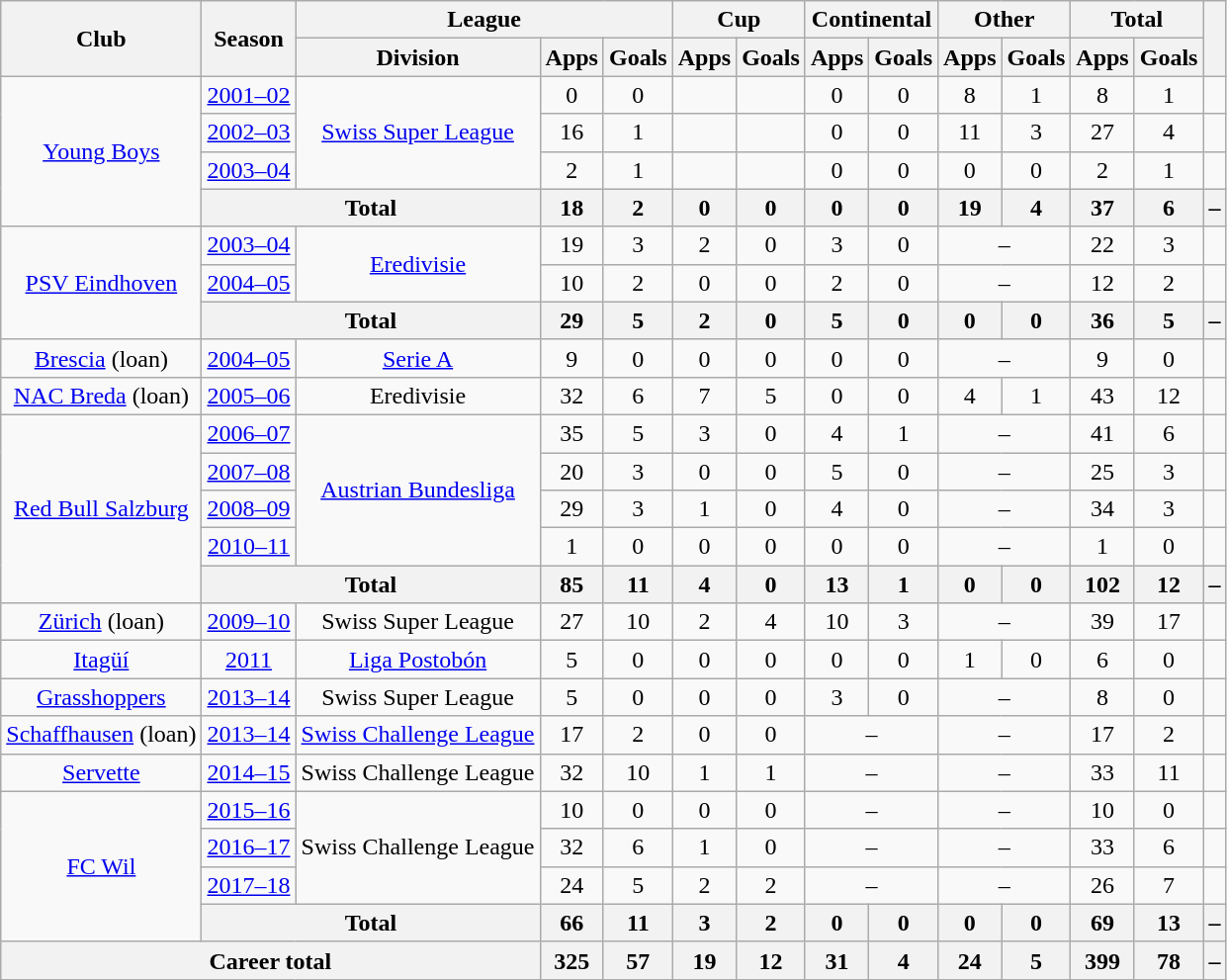<table class="wikitable" style="text-align:center">
<tr>
<th rowspan="2">Club</th>
<th rowspan="2">Season</th>
<th colspan="3">League</th>
<th colspan="2">Cup</th>
<th colspan="2">Continental</th>
<th colspan="2">Other</th>
<th colspan="2">Total</th>
<th rowspan="2"></th>
</tr>
<tr>
<th>Division</th>
<th>Apps</th>
<th>Goals</th>
<th>Apps</th>
<th>Goals</th>
<th>Apps</th>
<th>Goals</th>
<th>Apps</th>
<th>Goals</th>
<th>Apps</th>
<th>Goals</th>
</tr>
<tr>
<td rowspan="4"><a href='#'>Young Boys</a></td>
<td><a href='#'>2001–02</a></td>
<td rowspan="3"><a href='#'>Swiss Super League</a></td>
<td>0</td>
<td>0</td>
<td></td>
<td></td>
<td>0</td>
<td>0</td>
<td>8</td>
<td>1</td>
<td>8</td>
<td>1</td>
<td></td>
</tr>
<tr>
<td><a href='#'>2002–03</a></td>
<td>16</td>
<td>1</td>
<td></td>
<td></td>
<td>0</td>
<td>0</td>
<td>11</td>
<td>3</td>
<td>27</td>
<td>4</td>
<td></td>
</tr>
<tr>
<td><a href='#'>2003–04</a></td>
<td>2</td>
<td>1</td>
<td></td>
<td></td>
<td>0</td>
<td>0</td>
<td>0</td>
<td>0</td>
<td>2</td>
<td>1</td>
<td></td>
</tr>
<tr>
<th colspan="2">Total</th>
<th>18</th>
<th>2</th>
<th>0</th>
<th>0</th>
<th>0</th>
<th>0</th>
<th>19</th>
<th>4</th>
<th>37</th>
<th>6</th>
<th>–</th>
</tr>
<tr>
<td rowspan="3"><a href='#'>PSV Eindhoven</a></td>
<td><a href='#'>2003–04</a></td>
<td rowspan="2"><a href='#'>Eredivisie</a></td>
<td>19</td>
<td>3</td>
<td>2</td>
<td>0</td>
<td>3</td>
<td>0</td>
<td colspan="2">–</td>
<td>22</td>
<td>3</td>
<td></td>
</tr>
<tr>
<td><a href='#'>2004–05</a></td>
<td>10</td>
<td>2</td>
<td>0</td>
<td>0</td>
<td>2</td>
<td>0</td>
<td colspan="2">–</td>
<td>12</td>
<td>2</td>
<td></td>
</tr>
<tr>
<th colspan="2">Total</th>
<th>29</th>
<th>5</th>
<th>2</th>
<th>0</th>
<th>5</th>
<th>0</th>
<th>0</th>
<th>0</th>
<th>36</th>
<th>5</th>
<th>–</th>
</tr>
<tr>
<td><a href='#'>Brescia</a> (loan)</td>
<td><a href='#'>2004–05</a></td>
<td><a href='#'>Serie A</a></td>
<td>9</td>
<td>0</td>
<td>0</td>
<td>0</td>
<td>0</td>
<td>0</td>
<td colspan="2">–</td>
<td>9</td>
<td>0</td>
<td></td>
</tr>
<tr>
<td><a href='#'>NAC Breda</a> (loan)</td>
<td><a href='#'>2005–06</a></td>
<td>Eredivisie</td>
<td>32</td>
<td>6</td>
<td>7</td>
<td>5</td>
<td>0</td>
<td>0</td>
<td>4</td>
<td>1</td>
<td>43</td>
<td>12</td>
<td></td>
</tr>
<tr>
<td rowspan="5"><a href='#'>Red Bull Salzburg</a></td>
<td><a href='#'>2006–07</a></td>
<td rowspan="4"><a href='#'>Austrian Bundesliga</a></td>
<td>35</td>
<td>5</td>
<td>3</td>
<td>0</td>
<td>4</td>
<td>1</td>
<td colspan="2">–</td>
<td>41</td>
<td>6</td>
<td></td>
</tr>
<tr>
<td><a href='#'>2007–08</a></td>
<td>20</td>
<td>3</td>
<td>0</td>
<td>0</td>
<td>5</td>
<td>0</td>
<td colspan="2">–</td>
<td>25</td>
<td>3</td>
<td></td>
</tr>
<tr>
<td><a href='#'>2008–09</a></td>
<td>29</td>
<td>3</td>
<td>1</td>
<td>0</td>
<td>4</td>
<td>0</td>
<td colspan="2">–</td>
<td>34</td>
<td>3</td>
<td></td>
</tr>
<tr>
<td><a href='#'>2010–11</a></td>
<td>1</td>
<td>0</td>
<td>0</td>
<td>0</td>
<td>0</td>
<td>0</td>
<td colspan="2">–</td>
<td>1</td>
<td>0</td>
<td></td>
</tr>
<tr>
<th colspan="2">Total</th>
<th>85</th>
<th>11</th>
<th>4</th>
<th>0</th>
<th>13</th>
<th>1</th>
<th>0</th>
<th>0</th>
<th>102</th>
<th>12</th>
<th>–</th>
</tr>
<tr>
<td><a href='#'>Zürich</a> (loan)</td>
<td><a href='#'>2009–10</a></td>
<td>Swiss Super League</td>
<td>27</td>
<td>10</td>
<td>2</td>
<td>4</td>
<td>10</td>
<td>3</td>
<td colspan="2">–</td>
<td>39</td>
<td>17</td>
<td></td>
</tr>
<tr>
<td><a href='#'>Itagüí</a></td>
<td><a href='#'>2011</a></td>
<td><a href='#'>Liga Postobón</a></td>
<td>5</td>
<td>0</td>
<td>0</td>
<td>0</td>
<td>0</td>
<td>0</td>
<td>1</td>
<td>0</td>
<td>6</td>
<td>0</td>
<td></td>
</tr>
<tr>
<td><a href='#'>Grasshoppers</a></td>
<td><a href='#'>2013–14</a></td>
<td>Swiss Super League</td>
<td>5</td>
<td>0</td>
<td>0</td>
<td>0</td>
<td>3</td>
<td>0</td>
<td colspan="2">–</td>
<td>8</td>
<td>0</td>
<td></td>
</tr>
<tr>
<td><a href='#'>Schaffhausen</a> (loan)</td>
<td><a href='#'>2013–14</a></td>
<td><a href='#'>Swiss Challenge League</a></td>
<td>17</td>
<td>2</td>
<td>0</td>
<td>0</td>
<td colspan="2">–</td>
<td colspan="2">–</td>
<td>17</td>
<td>2</td>
<td></td>
</tr>
<tr>
<td><a href='#'>Servette</a></td>
<td><a href='#'>2014–15</a></td>
<td>Swiss Challenge League</td>
<td>32</td>
<td>10</td>
<td>1</td>
<td>1</td>
<td colspan="2">–</td>
<td colspan="2">–</td>
<td>33</td>
<td>11</td>
<td></td>
</tr>
<tr>
<td rowspan="4"><a href='#'>FC Wil</a></td>
<td><a href='#'>2015–16</a></td>
<td rowspan="3">Swiss Challenge League</td>
<td>10</td>
<td>0</td>
<td>0</td>
<td>0</td>
<td colspan="2">–</td>
<td colspan="2">–</td>
<td>10</td>
<td>0</td>
<td></td>
</tr>
<tr>
<td><a href='#'>2016–17</a></td>
<td>32</td>
<td>6</td>
<td>1</td>
<td>0</td>
<td colspan="2">–</td>
<td colspan="2">–</td>
<td>33</td>
<td>6</td>
<td></td>
</tr>
<tr>
<td><a href='#'>2017–18</a></td>
<td>24</td>
<td>5</td>
<td>2</td>
<td>2</td>
<td colspan="2">–</td>
<td colspan="2">–</td>
<td>26</td>
<td>7</td>
<td></td>
</tr>
<tr>
<th colspan="2">Total</th>
<th>66</th>
<th>11</th>
<th>3</th>
<th>2</th>
<th>0</th>
<th>0</th>
<th>0</th>
<th>0</th>
<th>69</th>
<th>13</th>
<th>–</th>
</tr>
<tr>
<th colspan="3">Career total</th>
<th>325</th>
<th>57</th>
<th>19</th>
<th>12</th>
<th>31</th>
<th>4</th>
<th>24</th>
<th>5</th>
<th>399</th>
<th>78</th>
<th>–</th>
</tr>
</table>
